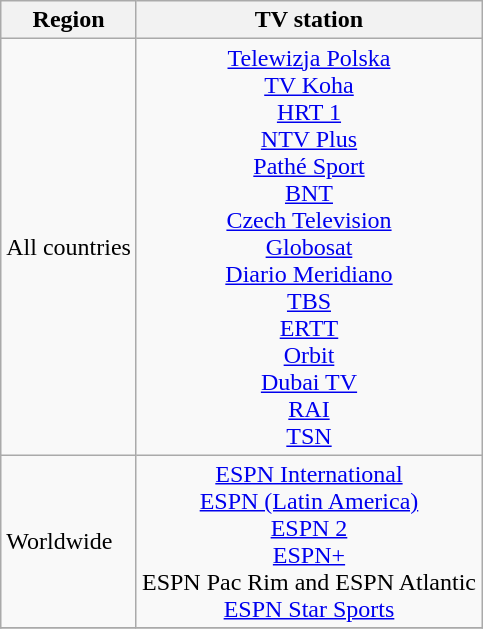<table class="wikitable">
<tr>
<th>Region</th>
<th>TV station</th>
</tr>
<tr>
<td>All countries</td>
<td align=center><a href='#'>Telewizja Polska</a><br><a href='#'>TV Koha</a><br><a href='#'>HRT 1</a><br><a href='#'>NTV Plus</a><br><a href='#'>Pathé Sport</a><br><a href='#'>BNT</a><br><a href='#'>Czech Television</a><br><a href='#'>Globosat</a><br><a href='#'>Diario Meridiano</a><br><a href='#'>TBS</a><br><a href='#'>ERTT</a><br><a href='#'>Orbit</a><br><a href='#'>Dubai TV</a><br><a href='#'>RAI</a><br><a href='#'>TSN</a></td>
</tr>
<tr>
<td>Worldwide</td>
<td align=center><a href='#'>ESPN International</a><br><a href='#'>ESPN (Latin America)</a><br><a href='#'>ESPN 2</a><br><a href='#'>ESPN+</a><br>ESPN Pac Rim and ESPN Atlantic<br><a href='#'>ESPN Star Sports</a></td>
</tr>
<tr>
</tr>
</table>
